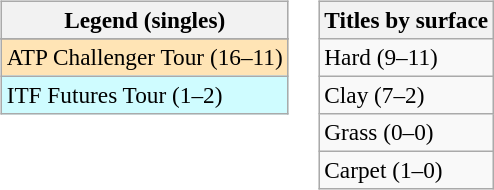<table>
<tr valign=top>
<td><br><table class=wikitable style=font-size:97%>
<tr>
<th>Legend (singles)</th>
</tr>
<tr bgcolor=e5d1cb>
</tr>
<tr bgcolor=moccasin>
<td>ATP Challenger Tour (16–11)</td>
</tr>
<tr bgcolor=cffcff>
<td>ITF Futures Tour (1–2)</td>
</tr>
</table>
</td>
<td><br><table class=wikitable style=font-size:97%>
<tr>
<th>Titles by surface</th>
</tr>
<tr>
<td>Hard (9–11)</td>
</tr>
<tr>
<td>Clay (7–2)</td>
</tr>
<tr>
<td>Grass (0–0)</td>
</tr>
<tr>
<td>Carpet (1–0)</td>
</tr>
</table>
</td>
</tr>
</table>
